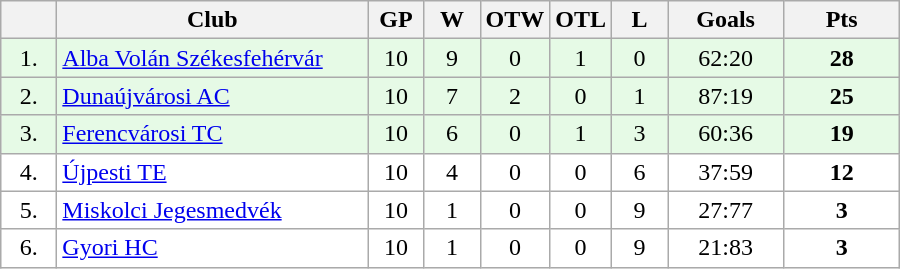<table class="wikitable">
<tr>
<th width="30"></th>
<th width="200">Club</th>
<th width="30">GP</th>
<th width="30">W</th>
<th width="30">OTW</th>
<th width="30">OTL</th>
<th width="30">L</th>
<th width="70">Goals</th>
<th width="70">Pts</th>
</tr>
<tr bgcolor="#e6fae6" align="center">
<td>1.</td>
<td align="left"><a href='#'>Alba Volán Székesfehérvár</a></td>
<td>10</td>
<td>9</td>
<td>0</td>
<td>1</td>
<td>0</td>
<td>62:20</td>
<td><strong>28</strong></td>
</tr>
<tr bgcolor="#e6fae6" align="center">
<td>2.</td>
<td align="left"><a href='#'>Dunaújvárosi AC</a></td>
<td>10</td>
<td>7</td>
<td>2</td>
<td>0</td>
<td>1</td>
<td>87:19</td>
<td><strong>25</strong></td>
</tr>
<tr bgcolor="#e6fae6" align="center">
<td>3.</td>
<td align="left"><a href='#'>Ferencvárosi TC</a></td>
<td>10</td>
<td>6</td>
<td>0</td>
<td>1</td>
<td>3</td>
<td>60:36</td>
<td><strong>19</strong></td>
</tr>
<tr bgcolor="#FFFFFF" align="center">
<td>4.</td>
<td align="left"><a href='#'>Újpesti TE</a></td>
<td>10</td>
<td>4</td>
<td>0</td>
<td>0</td>
<td>6</td>
<td>37:59</td>
<td><strong>12</strong></td>
</tr>
<tr bgcolor="#FFFFFF" align="center">
<td>5.</td>
<td align="left"><a href='#'>Miskolci Jegesmedvék</a></td>
<td>10</td>
<td>1</td>
<td>0</td>
<td>0</td>
<td>9</td>
<td>27:77</td>
<td><strong>3</strong></td>
</tr>
<tr bgcolor="#FFFFFF" align="center">
<td>6.</td>
<td align="left"><a href='#'>Gyori HC</a></td>
<td>10</td>
<td>1</td>
<td>0</td>
<td>0</td>
<td>9</td>
<td>21:83</td>
<td><strong>3</strong></td>
</tr>
</table>
